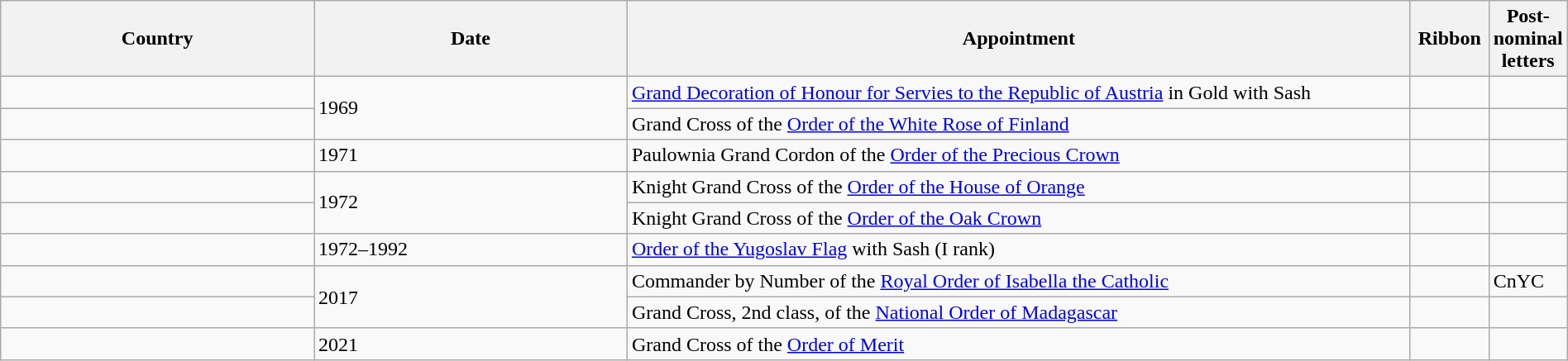<table class="wikitable plainrowheaders" width="100%" style="margin:0.5em 1em 0.5em 0; border:1px solid #005566; border-collapse:collapse;">
<tr>
<th width="20%"><span>Country</span></th>
<th width="20%"><span>Date</span></th>
<th width="50%"><span>Appointment</span></th>
<th width="5%"><span>Ribbon</span></th>
<th width="5%"><span>Post-nominal letters</span></th>
</tr>
<tr>
<td></td>
<td rowspan="2">1969</td>
<td><a href='#'>Grand Decoration of Honour for Servies to the Republic of Austria</a> in Gold with Sash</td>
<td></td>
<td></td>
</tr>
<tr>
<td></td>
<td>Grand Cross of the <a href='#'>Order of the White Rose of Finland</a></td>
<td></td>
<td></td>
</tr>
<tr>
<td></td>
<td>1971</td>
<td>Paulownia Grand Cordon of the <a href='#'>Order of the Precious Crown</a></td>
<td></td>
<td></td>
</tr>
<tr>
<td></td>
<td rowspan="2">1972</td>
<td>Knight Grand Cross of the <a href='#'>Order of the House of Orange</a></td>
<td></td>
<td></td>
</tr>
<tr>
<td></td>
<td>Knight Grand Cross of the <a href='#'>Order of the Oak Crown</a></td>
<td></td>
<td></td>
</tr>
<tr>
<td></td>
<td>1972–1992</td>
<td><a href='#'>Order of the Yugoslav Flag</a> with Sash (I rank)</td>
<td></td>
<td></td>
</tr>
<tr>
<td></td>
<td rowspan="2">2017</td>
<td>Commander by Number of the <a href='#'>Royal Order of Isabella the Catholic</a></td>
<td></td>
<td>CnYC</td>
</tr>
<tr>
<td></td>
<td>Grand Cross, 2nd class, of the <a href='#'>National Order of Madagascar</a></td>
<td></td>
<td></td>
</tr>
<tr>
<td></td>
<td>2021</td>
<td>Grand Cross of the <a href='#'>Order of Merit</a></td>
<td></td>
<td></td>
</tr>
</table>
